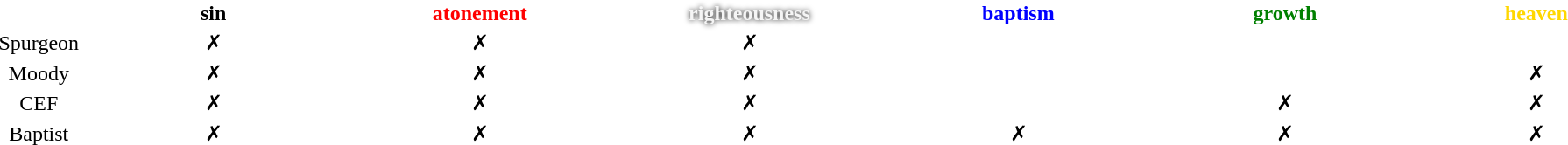<table style="text-align:center;">
<tr>
<th></th>
<th width="17%" style="color:black;">sin</th>
<th width="17%" style="color:red;">atonement</th>
<th width="17%" style="color:whitesmoke; text-shadow:0 0 0.25em black;">righteousness</th>
<th width="17%" style="color:blue;">baptism</th>
<th width="17%" style="color:green;">growth</th>
<th width="17%" style="color:gold;">heaven</th>
</tr>
<tr>
<td>Spurgeon</td>
<td>✗</td>
<td>✗</td>
<td>✗</td>
<td></td>
<td></td>
<td></td>
</tr>
<tr>
<td>Moody</td>
<td>✗</td>
<td>✗</td>
<td>✗</td>
<td></td>
<td></td>
<td>✗</td>
</tr>
<tr>
<td>CEF</td>
<td>✗</td>
<td>✗</td>
<td>✗</td>
<td></td>
<td>✗</td>
<td>✗</td>
</tr>
<tr>
<td>Baptist</td>
<td>✗</td>
<td>✗</td>
<td>✗</td>
<td>✗</td>
<td>✗</td>
<td>✗</td>
</tr>
</table>
